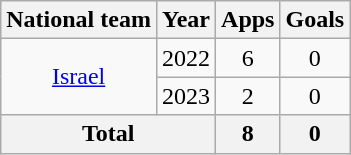<table class="wikitable" style="text-align:center">
<tr>
<th>National team</th>
<th>Year</th>
<th>Apps</th>
<th>Goals</th>
</tr>
<tr>
<td rowspan="2"><a href='#'>Israel</a></td>
<td>2022</td>
<td>6</td>
<td>0</td>
</tr>
<tr>
<td>2023</td>
<td>2</td>
<td>0</td>
</tr>
<tr>
<th colspan="2">Total</th>
<th>8</th>
<th>0</th>
</tr>
</table>
